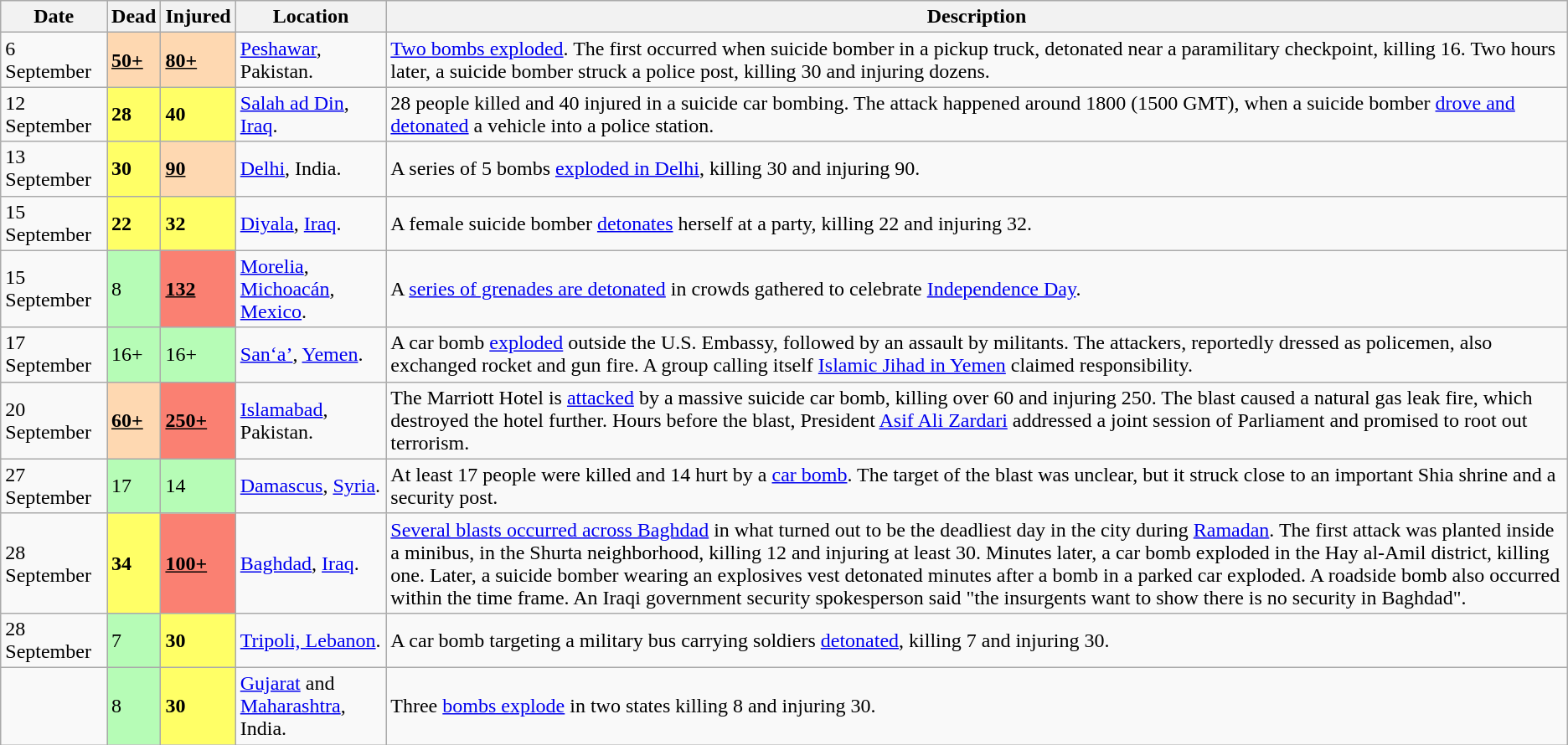<table class="wikitable sortable" id="terrorIncidents2008Sep">
<tr>
<th>Date</th>
<th>Dead</th>
<th>Injured</th>
<th>Location</th>
<th>Description</th>
</tr>
<tr>
<td>6 September </td>
<td style="background:#FED8B1;text-align:left"><u><strong>50+</strong></u></td>
<td style="background:#FED8B1;text-align:left"><u><strong>80+</strong></u></td>
<td><a href='#'>Peshawar</a>, Pakistan.</td>
<td><a href='#'>Two bombs exploded</a>. The first occurred when suicide bomber in a pickup truck, detonated near a paramilitary checkpoint, killing 16. Two hours later, a suicide bomber struck a police post, killing 30 and injuring dozens.</td>
</tr>
<tr>
<td>12 September </td>
<td style="background:#FFFF66;text-align:left"><strong>28</strong></td>
<td style="background:#FFFF66;text-align:left"><strong>40</strong></td>
<td><a href='#'>Salah ad Din</a>, <a href='#'>Iraq</a>.</td>
<td>28 people killed and 40 injured in a suicide car bombing. The attack happened around 1800 (1500 GMT), when a suicide bomber <a href='#'>drove and detonated</a> a vehicle into a police station.</td>
</tr>
<tr>
<td>13 September </td>
<td style="background:#FFFF66;text-align:left"><strong>30</strong></td>
<td style="background:#FED8B1;text-align:left"><u><strong>90</strong></u></td>
<td><a href='#'>Delhi</a>, India.</td>
<td>A series of 5 bombs <a href='#'>exploded in Delhi</a>, killing 30 and injuring 90.</td>
</tr>
<tr>
<td>15 September </td>
<td style="background:#FFFF66;text-align:left"><strong>22</strong></td>
<td style="background:#FFFF66;text-align:left"><strong>32</strong></td>
<td><a href='#'>Diyala</a>, <a href='#'>Iraq</a>.</td>
<td>A female suicide bomber <a href='#'>detonates</a> herself at a party, killing 22 and injuring 32.</td>
</tr>
<tr>
<td>15 September</td>
<td style="background:#b6fcb6;text-align:left">8</td>
<td style="background:#FA8072;text-align:left"><u><strong>132</strong></u></td>
<td><a href='#'>Morelia</a>, <a href='#'>Michoacán</a>, <a href='#'>Mexico</a>.</td>
<td>A <a href='#'>series of grenades are detonated</a> in crowds gathered to celebrate <a href='#'>Independence Day</a>.</td>
</tr>
<tr>
<td>17 September</td>
<td style="background:#b6fcb6;text-align:left">16+</td>
<td style="background:#b6fcb6;text-align:left">16+</td>
<td><a href='#'>San‘a’</a>, <a href='#'>Yemen</a>.</td>
<td>A car bomb <a href='#'>exploded</a> outside the U.S. Embassy, followed by an assault by militants. The attackers, reportedly dressed as policemen, also exchanged rocket and gun fire.  A group calling itself <a href='#'>Islamic Jihad in Yemen</a> claimed responsibility.</td>
</tr>
<tr>
<td>20 September</td>
<td style="background:#FED8B1;text-align:left"><u><strong>60+</strong></u></td>
<td style="background:#FA8072;text-align:left"><u><strong>250+</strong></u></td>
<td><a href='#'>Islamabad</a>, Pakistan.</td>
<td>The Marriott Hotel is <a href='#'>attacked</a> by a massive suicide car bomb, killing over 60 and injuring 250. The blast caused a natural gas leak fire, which destroyed the hotel further. Hours before the blast, President <a href='#'>Asif Ali Zardari</a> addressed a joint session of Parliament and promised to root out terrorism.</td>
</tr>
<tr>
<td>27 September</td>
<td style="background:#b6fcb6;text-align:left">17</td>
<td style="background:#b6fcb6;text-align:left">14</td>
<td><a href='#'>Damascus</a>, <a href='#'>Syria</a>.</td>
<td>At least 17 people were killed and 14 hurt by a <a href='#'>car bomb</a>. The target of the blast was unclear, but it struck close to an important Shia shrine and a security post.</td>
</tr>
<tr>
<td>28 September</td>
<td style="background:#FFFF66;text-align:left"><strong>34</strong></td>
<td style="background:#FA8072;text-align:left"><u><strong>100+</strong></u></td>
<td><a href='#'>Baghdad</a>, <a href='#'>Iraq</a>.</td>
<td><a href='#'>Several blasts occurred across Baghdad</a> in what turned out to be the deadliest day in the city during <a href='#'>Ramadan</a>. The first attack was planted inside a minibus, in the Shurta neighborhood, killing 12 and injuring at least 30. Minutes later, a car bomb exploded in the Hay al-Amil district, killing one. Later, a suicide bomber wearing an explosives vest detonated minutes after a bomb in a parked car exploded. A roadside bomb also occurred within the time frame. An Iraqi government security spokesperson said "the insurgents want to show there is no security in Baghdad".</td>
</tr>
<tr>
<td>28 September</td>
<td style="background:#b6fcb6;text-align:left">7</td>
<td style="background:#FFFF66;text-align:left"><strong>30</strong></td>
<td><a href='#'>Tripoli, Lebanon</a>.</td>
<td>A car bomb targeting a military bus carrying soldiers <a href='#'>detonated</a>, killing 7 and injuring 30.</td>
</tr>
<tr>
<td></td>
<td style="background:#b6fcb6;text-align:left">8</td>
<td style="background:#FFFF66;text-align:left"><strong>30</strong></td>
<td><a href='#'>Gujarat</a> and <a href='#'>Maharashtra</a>, India.</td>
<td>Three <a href='#'>bombs explode</a> in two states killing 8 and injuring 30.</td>
</tr>
</table>
